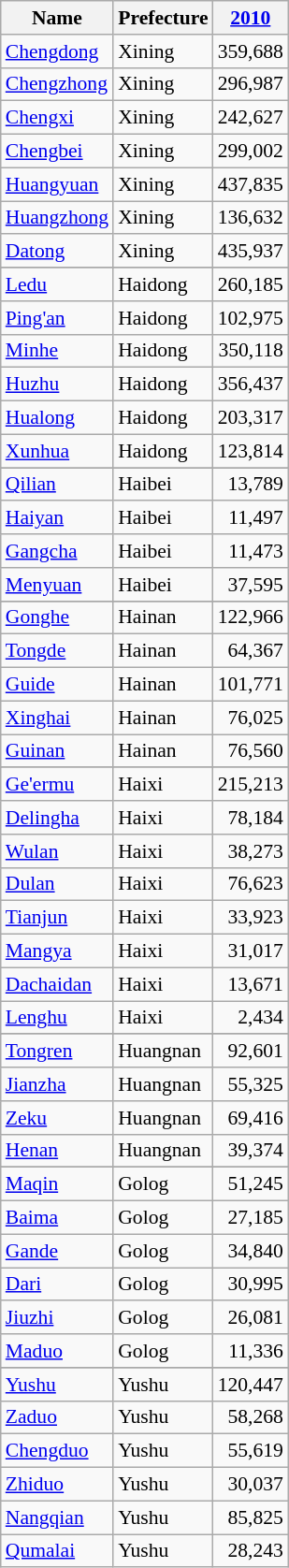<table class="wikitable sortable" style="font-size:90%;" align="center">
<tr>
<th>Name</th>
<th>Prefecture</th>
<th><a href='#'>2010</a></th>
</tr>
<tr>
<td><a href='#'>Chengdong</a></td>
<td>Xining</td>
<td style="text-align: right;">359,688</td>
</tr>
<tr>
<td><a href='#'>Chengzhong</a></td>
<td>Xining</td>
<td style="text-align: right;">296,987</td>
</tr>
<tr>
<td><a href='#'>Chengxi</a></td>
<td>Xining</td>
<td style="text-align: right;">242,627</td>
</tr>
<tr>
<td><a href='#'>Chengbei</a></td>
<td>Xining</td>
<td style="text-align: right;">299,002</td>
</tr>
<tr>
<td><a href='#'>Huangyuan</a></td>
<td>Xining</td>
<td style="text-align: right;">437,835</td>
</tr>
<tr>
<td><a href='#'>Huangzhong</a></td>
<td>Xining</td>
<td style="text-align: right;">136,632</td>
</tr>
<tr>
<td><a href='#'>Datong</a></td>
<td>Xining</td>
<td style="text-align: right;">435,937</td>
</tr>
<tr>
</tr>
<tr>
<td><a href='#'>Ledu</a></td>
<td>Haidong</td>
<td style="text-align: right;">260,185</td>
</tr>
<tr>
<td><a href='#'>Ping'an</a></td>
<td>Haidong</td>
<td style="text-align: right;">102,975</td>
</tr>
<tr>
<td><a href='#'>Minhe</a></td>
<td>Haidong</td>
<td style="text-align: right;">350,118</td>
</tr>
<tr>
<td><a href='#'>Huzhu</a></td>
<td>Haidong</td>
<td style="text-align: right;">356,437</td>
</tr>
<tr>
<td><a href='#'>Hualong</a></td>
<td>Haidong</td>
<td style="text-align: right;">203,317</td>
</tr>
<tr>
<td><a href='#'>Xunhua</a></td>
<td>Haidong</td>
<td style="text-align: right;">123,814</td>
</tr>
<tr>
</tr>
<tr>
<td><a href='#'>Qilian</a></td>
<td>Haibei</td>
<td style="text-align: right;">13,789</td>
</tr>
<tr>
<td><a href='#'>Haiyan</a></td>
<td>Haibei</td>
<td style="text-align: right;">11,497</td>
</tr>
<tr>
<td><a href='#'>Gangcha</a></td>
<td>Haibei</td>
<td style="text-align: right;">11,473</td>
</tr>
<tr>
<td><a href='#'>Menyuan</a></td>
<td>Haibei</td>
<td style="text-align: right;">37,595</td>
</tr>
<tr>
</tr>
<tr>
<td><a href='#'>Gonghe</a></td>
<td>Hainan</td>
<td style="text-align: right;">122,966</td>
</tr>
<tr>
<td><a href='#'>Tongde</a></td>
<td>Hainan</td>
<td style="text-align: right;">64,367</td>
</tr>
<tr>
<td><a href='#'>Guide</a></td>
<td>Hainan</td>
<td style="text-align: right;">101,771</td>
</tr>
<tr>
<td><a href='#'>Xinghai</a></td>
<td>Hainan</td>
<td style="text-align: right;">76,025</td>
</tr>
<tr>
<td><a href='#'>Guinan</a></td>
<td>Hainan</td>
<td style="text-align: right;">76,560</td>
</tr>
<tr>
</tr>
<tr>
<td><a href='#'>Ge'ermu</a></td>
<td>Haixi</td>
<td style="text-align: right;">215,213</td>
</tr>
<tr>
<td><a href='#'>Delingha</a></td>
<td>Haixi</td>
<td style="text-align: right;">78,184</td>
</tr>
<tr>
<td><a href='#'>Wulan</a></td>
<td>Haixi</td>
<td style="text-align: right;">38,273</td>
</tr>
<tr>
<td><a href='#'>Dulan</a></td>
<td>Haixi</td>
<td style="text-align: right;">76,623</td>
</tr>
<tr>
<td><a href='#'>Tianjun</a></td>
<td>Haixi</td>
<td style="text-align: right;">33,923</td>
</tr>
<tr>
<td><a href='#'>Mangya</a></td>
<td>Haixi</td>
<td style="text-align: right;">31,017</td>
</tr>
<tr>
<td><a href='#'>Dachaidan</a></td>
<td>Haixi</td>
<td style="text-align: right;">13,671</td>
</tr>
<tr>
<td><a href='#'>Lenghu</a></td>
<td>Haixi</td>
<td style="text-align: right;">2,434</td>
</tr>
<tr>
</tr>
<tr>
<td><a href='#'>Tongren</a></td>
<td>Huangnan</td>
<td style="text-align: right;">92,601</td>
</tr>
<tr>
<td><a href='#'>Jianzha</a></td>
<td>Huangnan</td>
<td style="text-align: right;">55,325</td>
</tr>
<tr>
<td><a href='#'>Zeku</a></td>
<td>Huangnan</td>
<td style="text-align: right;">69,416</td>
</tr>
<tr>
<td><a href='#'>Henan</a></td>
<td>Huangnan</td>
<td style="text-align: right;">39,374</td>
</tr>
<tr>
</tr>
<tr>
<td><a href='#'>Maqin</a></td>
<td>Golog</td>
<td style="text-align: right;">51,245</td>
</tr>
<tr>
<td><a href='#'>Baima</a></td>
<td>Golog</td>
<td style="text-align: right;">27,185</td>
</tr>
<tr>
<td><a href='#'>Gande</a></td>
<td>Golog</td>
<td style="text-align: right;">34,840</td>
</tr>
<tr>
<td><a href='#'>Dari</a></td>
<td>Golog</td>
<td style="text-align: right;">30,995</td>
</tr>
<tr>
<td><a href='#'>Jiuzhi</a></td>
<td>Golog</td>
<td style="text-align: right;">26,081</td>
</tr>
<tr>
<td><a href='#'>Maduo</a></td>
<td>Golog</td>
<td style="text-align: right;">11,336</td>
</tr>
<tr>
</tr>
<tr>
<td><a href='#'>Yushu</a></td>
<td>Yushu</td>
<td style="text-align: right;">120,447</td>
</tr>
<tr>
<td><a href='#'>Zaduo</a></td>
<td>Yushu</td>
<td style="text-align: right;">58,268</td>
</tr>
<tr>
<td><a href='#'>Chengduo</a></td>
<td>Yushu</td>
<td style="text-align: right;">55,619</td>
</tr>
<tr>
<td><a href='#'>Zhiduo</a></td>
<td>Yushu</td>
<td style="text-align: right;">30,037</td>
</tr>
<tr>
<td><a href='#'>Nangqian</a></td>
<td>Yushu</td>
<td style="text-align: right;">85,825</td>
</tr>
<tr>
<td><a href='#'>Qumalai</a></td>
<td>Yushu</td>
<td style="text-align: right;">28,243</td>
</tr>
</table>
